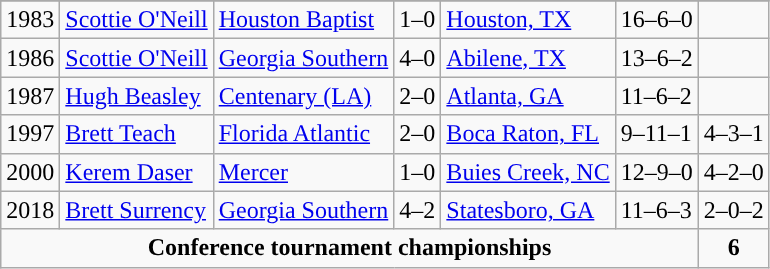<table class="wikitable" style="font-size:100%;" style="text-align: center;">
<tr>
</tr>
<tr>
<td>1983</td>
<td><a href='#'>Scottie O'Neill</a></td>
<td><a href='#'>Houston Baptist</a></td>
<td>1–0</td>
<td><a href='#'>Houston, TX</a></td>
<td>16–6–0</td>
<td></td>
</tr>
<tr>
<td>1986</td>
<td><a href='#'>Scottie O'Neill</a></td>
<td><a href='#'>Georgia Southern</a></td>
<td>4–0</td>
<td><a href='#'>Abilene, TX</a></td>
<td>13–6–2</td>
<td></td>
</tr>
<tr>
<td>1987</td>
<td><a href='#'>Hugh Beasley</a></td>
<td><a href='#'>Centenary (LA)</a></td>
<td>2–0</td>
<td><a href='#'>Atlanta, GA</a></td>
<td>11–6–2</td>
<td></td>
</tr>
<tr>
<td>1997</td>
<td><a href='#'>Brett Teach</a></td>
<td><a href='#'>Florida Atlantic</a></td>
<td>2–0</td>
<td><a href='#'>Boca Raton, FL</a></td>
<td>9–11–1</td>
<td>4–3–1</td>
</tr>
<tr>
<td>2000</td>
<td><a href='#'>Kerem Daser</a></td>
<td><a href='#'>Mercer</a></td>
<td>1–0</td>
<td><a href='#'>Buies Creek, NC</a></td>
<td>12–9–0</td>
<td>4–2–0</td>
</tr>
<tr>
<td>2018</td>
<td><a href='#'>Brett Surrency</a></td>
<td><a href='#'>Georgia Southern</a></td>
<td>4–2</td>
<td><a href='#'>Statesboro, GA</a></td>
<td>11–6–3</td>
<td>2–0–2</td>
</tr>
<tr style="text-align:center; ">
<td colspan="6"><strong>Conference tournament championships</strong></td>
<td colspan="1"><strong>6</strong></td>
</tr>
</table>
